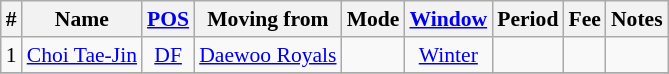<table class="wikitable sortable" style="text-align: center; font-size:90%;">
<tr>
<th>#</th>
<th>Name</th>
<th><a href='#'>POS</a></th>
<th>Moving from</th>
<th>Mode</th>
<th><a href='#'>Window</a></th>
<th>Period</th>
<th>Fee</th>
<th>Notes</th>
</tr>
<tr>
<td>1</td>
<td align=left> <a href='#'>Choi Tae-Jin</a></td>
<td><a href='#'>DF</a></td>
<td align=left> <a href='#'>Daewoo Royals</a></td>
<td></td>
<td><a href='#'>Winter</a></td>
<td></td>
<td></td>
<td></td>
</tr>
<tr>
</tr>
</table>
